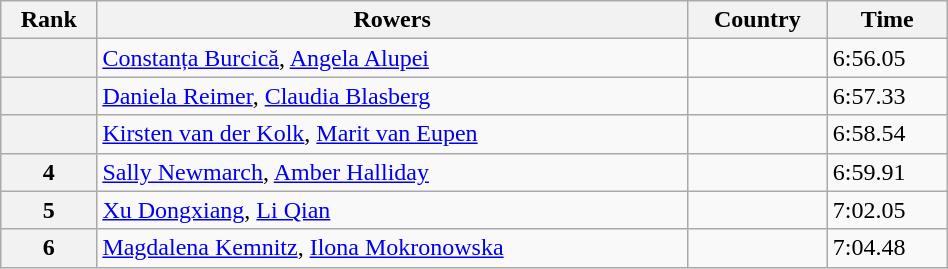<table class="wikitable" width=50%>
<tr>
<th>Rank</th>
<th>Rowers</th>
<th>Country</th>
<th>Time</th>
</tr>
<tr>
<th></th>
<td><a href='#'>Constanța Burcică</a>, <a href='#'>Angela Alupei</a></td>
<td></td>
<td>6:56.05</td>
</tr>
<tr>
<th></th>
<td><a href='#'>Daniela Reimer</a>, <a href='#'>Claudia Blasberg</a></td>
<td></td>
<td>6:57.33</td>
</tr>
<tr>
<th></th>
<td><a href='#'>Kirsten van der Kolk</a>, <a href='#'>Marit van Eupen</a></td>
<td></td>
<td>6:58.54</td>
</tr>
<tr>
<th>4</th>
<td><a href='#'>Sally Newmarch</a>, <a href='#'>Amber Halliday</a></td>
<td></td>
<td>6:59.91</td>
</tr>
<tr>
<th>5</th>
<td><a href='#'>Xu Dongxiang</a>, <a href='#'>Li Qian</a></td>
<td></td>
<td>7:02.05</td>
</tr>
<tr>
<th>6</th>
<td><a href='#'>Magdalena Kemnitz</a>, <a href='#'>Ilona Mokronowska</a></td>
<td></td>
<td>7:04.48</td>
</tr>
</table>
